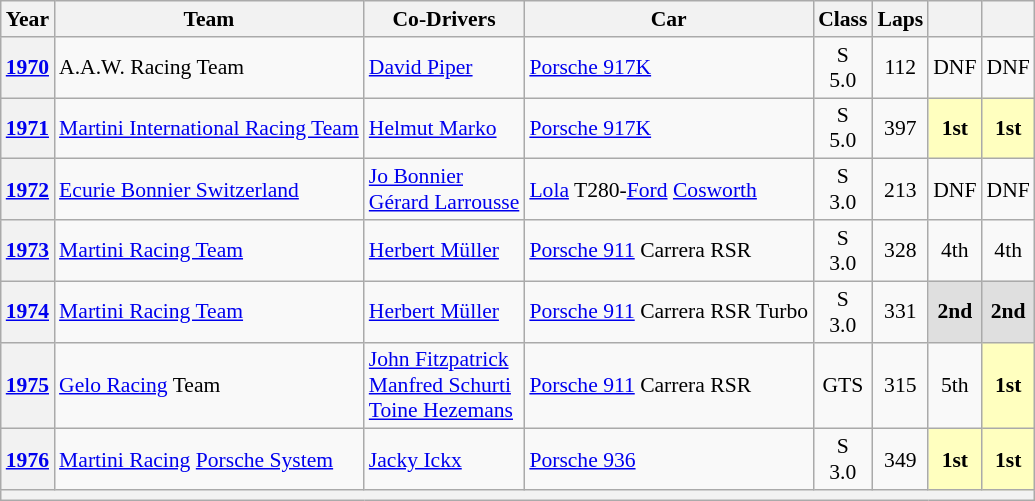<table class="wikitable" style="text-align:center; font-size:90%">
<tr>
<th>Year</th>
<th>Team</th>
<th>Co-Drivers</th>
<th>Car</th>
<th>Class</th>
<th>Laps</th>
<th></th>
<th></th>
</tr>
<tr>
<th><a href='#'>1970</a></th>
<td align="left"> A.A.W. Racing Team</td>
<td align="left"> <a href='#'>David Piper</a></td>
<td align="left"><a href='#'>Porsche 917K</a></td>
<td>S<br>5.0</td>
<td>112</td>
<td>DNF</td>
<td>DNF</td>
</tr>
<tr>
<th><a href='#'>1971</a></th>
<td align="left"> <a href='#'>Martini International Racing Team</a></td>
<td align="left"> <a href='#'>Helmut Marko</a></td>
<td align="left"><a href='#'>Porsche 917K</a></td>
<td>S<br>5.0</td>
<td>397</td>
<td style="background:#FFFFBF;"><strong>1st</strong></td>
<td style="background:#FFFFBF;"><strong>1st</strong></td>
</tr>
<tr>
<th><a href='#'>1972</a></th>
<td align="left"> <a href='#'>Ecurie Bonnier Switzerland</a></td>
<td align="left"> <a href='#'>Jo Bonnier</a><br> <a href='#'>Gérard Larrousse</a></td>
<td align="left"><a href='#'>Lola</a> T280-<a href='#'>Ford</a> <a href='#'>Cosworth</a></td>
<td>S<br>3.0</td>
<td>213</td>
<td>DNF</td>
<td>DNF</td>
</tr>
<tr>
<th><a href='#'>1973</a></th>
<td align="left"> <a href='#'>Martini Racing Team</a></td>
<td align="left"> <a href='#'>Herbert Müller</a></td>
<td align="left"><a href='#'>Porsche 911</a> Carrera RSR</td>
<td>S<br>3.0</td>
<td>328</td>
<td>4th</td>
<td>4th</td>
</tr>
<tr>
<th><a href='#'>1974</a></th>
<td align="left"> <a href='#'>Martini Racing Team</a></td>
<td align="left"> <a href='#'>Herbert Müller</a></td>
<td align="left"><a href='#'>Porsche 911</a> Carrera RSR Turbo</td>
<td>S<br>3.0</td>
<td>331</td>
<td style="background:#DFDFDF;"><strong>2nd</strong></td>
<td style="background:#DFDFDF;"><strong>2nd</strong></td>
</tr>
<tr>
<th><a href='#'>1975</a></th>
<td align="left"> <a href='#'>Gelo Racing</a> Team</td>
<td align="left"> <a href='#'>John Fitzpatrick</a><br> <a href='#'>Manfred Schurti</a><br> <a href='#'>Toine Hezemans</a></td>
<td align="left"><a href='#'>Porsche 911</a> Carrera RSR</td>
<td>GTS</td>
<td>315</td>
<td>5th</td>
<td style="background:#FFFFBF;"><strong>1st</strong></td>
</tr>
<tr>
<th><a href='#'>1976</a></th>
<td align="left"> <a href='#'>Martini Racing</a> <a href='#'>Porsche System</a></td>
<td align="left"> <a href='#'>Jacky Ickx</a></td>
<td align="left"><a href='#'>Porsche 936</a></td>
<td>S<br>3.0</td>
<td>349</td>
<td style="background:#FFFFBF;"><strong>1st</strong></td>
<td style="background:#FFFFBF;"><strong>1st</strong></td>
</tr>
<tr>
<th colspan="8"></th>
</tr>
</table>
